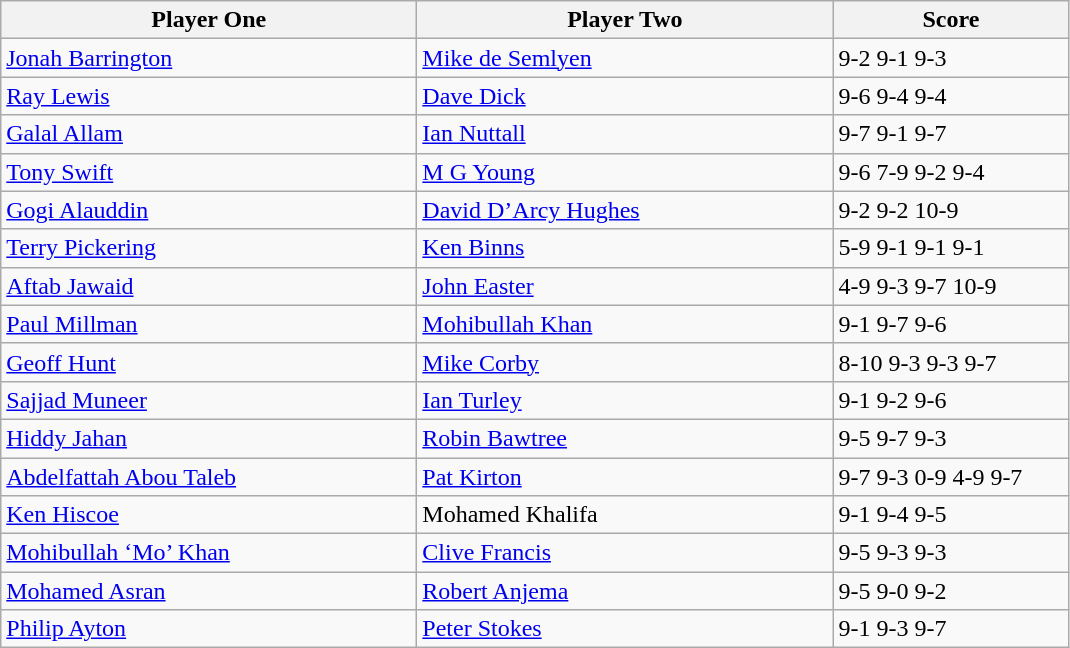<table class="wikitable">
<tr>
<th width=270>Player One</th>
<th width=270>Player Two</th>
<th width=150>Score</th>
</tr>
<tr>
<td> <a href='#'>Jonah Barrington</a></td>
<td> <a href='#'>Mike de Semlyen</a></td>
<td>9-2 9-1 9-3</td>
</tr>
<tr>
<td> <a href='#'>Ray Lewis</a></td>
<td> <a href='#'>Dave Dick</a></td>
<td>9-6 9-4 9-4</td>
</tr>
<tr>
<td> <a href='#'>Galal Allam</a></td>
<td> <a href='#'>Ian Nuttall</a></td>
<td>9-7 9-1 9-7</td>
</tr>
<tr>
<td> <a href='#'>Tony Swift</a></td>
<td> <a href='#'>M G Young</a></td>
<td>9-6 7-9 9-2 9-4</td>
</tr>
<tr>
<td> <a href='#'>Gogi Alauddin</a></td>
<td> <a href='#'>David D’Arcy Hughes</a></td>
<td>9-2 9-2 10-9</td>
</tr>
<tr>
<td> <a href='#'>Terry Pickering</a></td>
<td> <a href='#'>Ken Binns</a></td>
<td>5-9 9-1 9-1 9-1</td>
</tr>
<tr>
<td> <a href='#'>Aftab Jawaid</a></td>
<td> <a href='#'>John Easter</a></td>
<td>4-9 9-3 9-7 10-9</td>
</tr>
<tr>
<td> <a href='#'>Paul Millman</a></td>
<td> <a href='#'>Mohibullah Khan</a></td>
<td>9-1 9-7 9-6</td>
</tr>
<tr>
<td> <a href='#'>Geoff Hunt</a></td>
<td> <a href='#'>Mike Corby</a></td>
<td>8-10 9-3 9-3 9-7</td>
</tr>
<tr>
<td> <a href='#'>Sajjad Muneer</a></td>
<td> <a href='#'>Ian Turley</a></td>
<td>9-1 9-2 9-6</td>
</tr>
<tr>
<td> <a href='#'>Hiddy Jahan</a></td>
<td> <a href='#'>Robin Bawtree</a></td>
<td>9-5 9-7 9-3</td>
</tr>
<tr>
<td> <a href='#'>Abdelfattah Abou Taleb</a></td>
<td> <a href='#'>Pat Kirton</a></td>
<td>9-7 9-3 0-9 4-9 9-7</td>
</tr>
<tr>
<td> <a href='#'>Ken Hiscoe</a></td>
<td> Mohamed Khalifa</td>
<td>9-1 9-4 9-5</td>
</tr>
<tr>
<td> <a href='#'>Mohibullah ‘Mo’ Khan</a></td>
<td> <a href='#'>Clive Francis</a></td>
<td>9-5 9-3 9-3</td>
</tr>
<tr>
<td> <a href='#'>Mohamed Asran</a></td>
<td> <a href='#'>Robert Anjema</a></td>
<td>9-5 9-0 9-2</td>
</tr>
<tr>
<td> <a href='#'>Philip Ayton</a></td>
<td> <a href='#'>Peter Stokes</a></td>
<td>9-1 9-3 9-7</td>
</tr>
</table>
